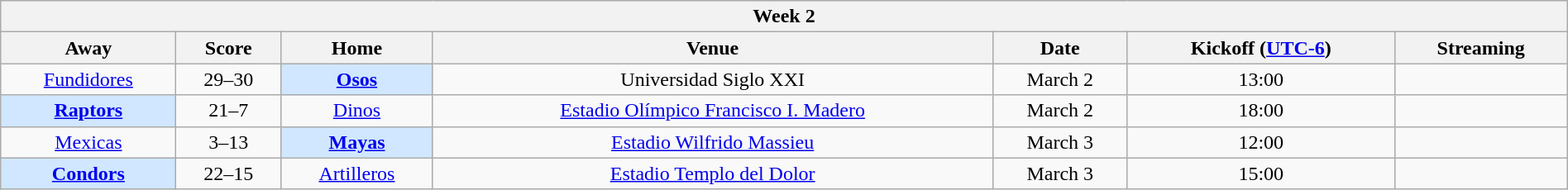<table class="wikitable mw-collapsible mw-collapsed" style="width:100%;">
<tr>
<th colspan="8">Week 2</th>
</tr>
<tr>
<th>Away</th>
<th>Score</th>
<th>Home</th>
<th>Venue</th>
<th>Date</th>
<th>Kickoff (<a href='#'>UTC-6</a>)</th>
<th>Streaming</th>
</tr>
<tr align="center">
<td><a href='#'>Fundidores</a></td>
<td>29–30</td>
<td bgcolor="#D0E7FF"><strong><a href='#'>Osos</a></strong></td>
<td>Universidad Siglo XXI</td>
<td>March 2</td>
<td>13:00</td>
<td>  </td>
</tr>
<tr align="center">
<td bgcolor="#D0E7FF"><strong><a href='#'>Raptors</a></strong></td>
<td>21–7</td>
<td><a href='#'>Dinos</a></td>
<td><a href='#'>Estadio Olímpico Francisco I. Madero</a></td>
<td>March 2</td>
<td>18:00</td>
<td> </td>
</tr>
<tr align="center">
<td><a href='#'>Mexicas</a></td>
<td>3–13</td>
<td bgcolor="#D0E7FF"><strong><a href='#'>Mayas</a></strong></td>
<td><a href='#'>Estadio Wilfrido Massieu</a></td>
<td>March 3</td>
<td>12:00</td>
<td></td>
</tr>
<tr align="center">
<td bgcolor="#D0E7FF"><strong><a href='#'>Condors</a></strong></td>
<td>22–15</td>
<td><a href='#'>Artilleros</a></td>
<td><a href='#'>Estadio Templo del Dolor</a></td>
<td>March 3</td>
<td>15:00</td>
<td>   </td>
</tr>
</table>
